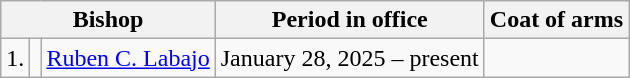<table class="wikitable">
<tr>
<th colspan=3>Bishop</th>
<th>Period in office</th>
<th>Coat of arms</th>
</tr>
<tr>
<td>1.</td>
<td></td>
<td><a href='#'>Ruben C. Labajo</a></td>
<td>January 28, 2025 – present <br></td>
<td></td>
</tr>
</table>
